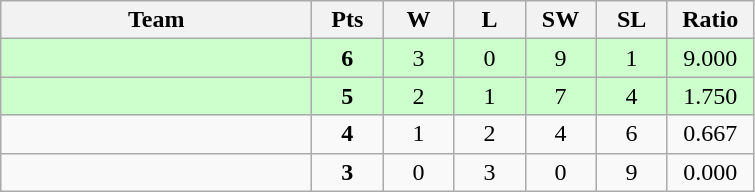<table class=wikitable style=text-align:center>
<tr>
<th width=200>Team</th>
<th width=40>Pts</th>
<th width=40>W</th>
<th width=40>L</th>
<th width=40>SW</th>
<th width=40>SL</th>
<th width=50>Ratio</th>
</tr>
<tr bgcolor="ccffcc">
<td align=left></td>
<td><strong>6</strong></td>
<td>3</td>
<td>0</td>
<td>9</td>
<td>1</td>
<td>9.000</td>
</tr>
<tr bgcolor="ccffcc">
<td align=left></td>
<td><strong>5</strong></td>
<td>2</td>
<td>1</td>
<td>7</td>
<td>4</td>
<td>1.750</td>
</tr>
<tr>
<td align=left></td>
<td><strong>4</strong></td>
<td>1</td>
<td>2</td>
<td>4</td>
<td>6</td>
<td>0.667</td>
</tr>
<tr>
<td align=left></td>
<td><strong>3</strong></td>
<td>0</td>
<td>3</td>
<td>0</td>
<td>9</td>
<td>0.000</td>
</tr>
</table>
